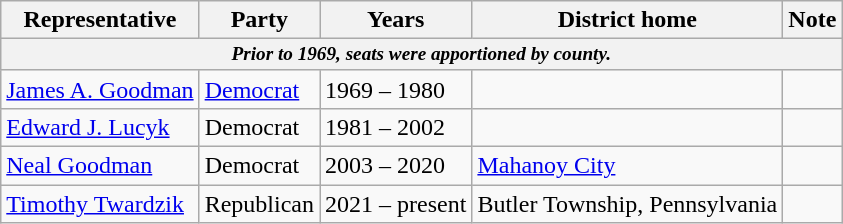<table class=wikitable>
<tr valign=bottom>
<th>Representative</th>
<th>Party</th>
<th>Years</th>
<th>District home</th>
<th>Note</th>
</tr>
<tr>
<th colspan=5 style="font-size: 80%;"><em>Prior to 1969, seats were apportioned by county.</em></th>
</tr>
<tr>
<td><a href='#'>James A. Goodman</a></td>
<td><a href='#'>Democrat</a></td>
<td>1969 – 1980</td>
<td></td>
<td></td>
</tr>
<tr>
<td><a href='#'>Edward J. Lucyk</a></td>
<td>Democrat</td>
<td>1981 – 2002</td>
<td></td>
<td></td>
</tr>
<tr>
<td><a href='#'>Neal Goodman</a></td>
<td>Democrat</td>
<td>2003 – 2020</td>
<td><a href='#'>Mahanoy City</a></td>
<td></td>
</tr>
<tr>
<td><a href='#'>Timothy Twardzik</a></td>
<td>Republican</td>
<td>2021 – present</td>
<td>Butler Township, Pennsylvania</td>
<td></td>
</tr>
</table>
